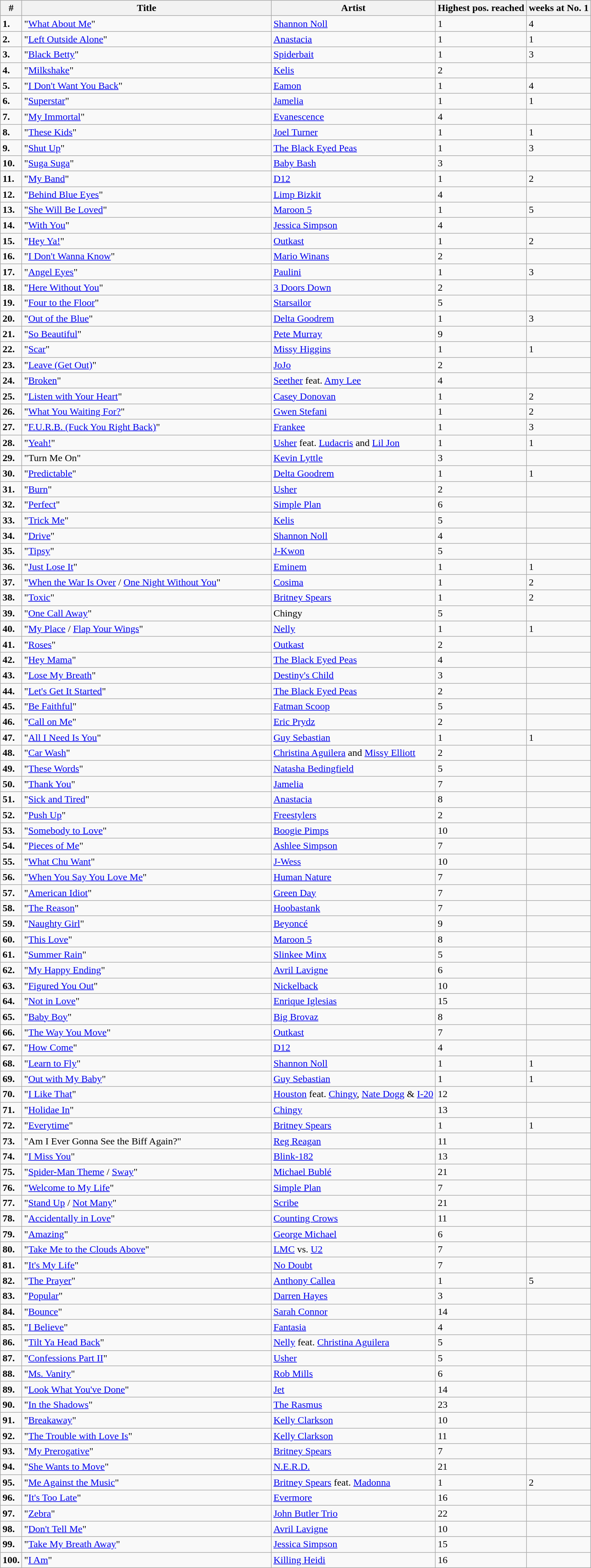<table class="wikitable sortable">
<tr>
<th>#</th>
<th width="400">Title</th>
<th>Artist</th>
<th>Highest pos. reached</th>
<th>weeks at No. 1</th>
</tr>
<tr>
<td><strong>1.</strong></td>
<td>"<a href='#'>What About Me</a>"</td>
<td><a href='#'>Shannon Noll</a></td>
<td>1</td>
<td>4</td>
</tr>
<tr>
<td><strong>2.</strong></td>
<td>"<a href='#'>Left Outside Alone</a>"</td>
<td><a href='#'>Anastacia</a></td>
<td>1</td>
<td>1</td>
</tr>
<tr>
<td><strong>3.</strong></td>
<td>"<a href='#'>Black Betty</a>"</td>
<td><a href='#'>Spiderbait</a></td>
<td>1</td>
<td>3</td>
</tr>
<tr>
<td><strong>4.</strong></td>
<td>"<a href='#'>Milkshake</a>"</td>
<td><a href='#'>Kelis</a></td>
<td>2</td>
<td></td>
</tr>
<tr>
<td><strong>5.</strong></td>
<td>"<a href='#'>I Don't Want You Back</a>"</td>
<td><a href='#'>Eamon</a></td>
<td>1</td>
<td>4</td>
</tr>
<tr>
<td><strong>6.</strong></td>
<td>"<a href='#'>Superstar</a>"</td>
<td><a href='#'>Jamelia</a></td>
<td>1</td>
<td>1</td>
</tr>
<tr>
<td><strong>7.</strong></td>
<td>"<a href='#'>My Immortal</a>"</td>
<td><a href='#'>Evanescence</a></td>
<td>4</td>
<td></td>
</tr>
<tr>
<td><strong>8.</strong></td>
<td>"<a href='#'>These Kids</a>"</td>
<td><a href='#'>Joel Turner</a></td>
<td>1</td>
<td>1</td>
</tr>
<tr>
<td><strong>9.</strong></td>
<td>"<a href='#'>Shut Up</a>"</td>
<td><a href='#'>The Black Eyed Peas</a></td>
<td>1</td>
<td>3</td>
</tr>
<tr>
<td><strong>10.</strong></td>
<td>"<a href='#'>Suga Suga</a>"</td>
<td><a href='#'>Baby Bash</a></td>
<td>3</td>
<td></td>
</tr>
<tr>
<td><strong>11.</strong></td>
<td>"<a href='#'>My Band</a>"</td>
<td><a href='#'>D12</a></td>
<td>1</td>
<td>2</td>
</tr>
<tr>
<td><strong>12.</strong></td>
<td>"<a href='#'>Behind Blue Eyes</a>"</td>
<td><a href='#'>Limp Bizkit</a></td>
<td>4</td>
<td></td>
</tr>
<tr>
<td><strong>13.</strong></td>
<td>"<a href='#'>She Will Be Loved</a>"</td>
<td><a href='#'>Maroon 5</a></td>
<td>1</td>
<td>5</td>
</tr>
<tr>
<td><strong>14.</strong></td>
<td>"<a href='#'>With You</a>"</td>
<td><a href='#'>Jessica Simpson</a></td>
<td>4</td>
<td></td>
</tr>
<tr>
<td><strong>15.</strong></td>
<td>"<a href='#'>Hey Ya!</a>"</td>
<td><a href='#'>Outkast</a></td>
<td>1</td>
<td>2</td>
</tr>
<tr>
<td><strong>16.</strong></td>
<td>"<a href='#'>I Don't Wanna Know</a>"</td>
<td><a href='#'>Mario Winans</a></td>
<td>2</td>
<td></td>
</tr>
<tr>
<td><strong>17.</strong></td>
<td>"<a href='#'>Angel Eyes</a>"</td>
<td><a href='#'>Paulini</a></td>
<td>1</td>
<td>3</td>
</tr>
<tr>
<td><strong>18.</strong></td>
<td>"<a href='#'>Here Without You</a>"</td>
<td><a href='#'>3 Doors Down</a></td>
<td>2</td>
<td></td>
</tr>
<tr>
<td><strong>19.</strong></td>
<td>"<a href='#'>Four to the Floor</a>"</td>
<td><a href='#'>Starsailor</a></td>
<td>5</td>
<td></td>
</tr>
<tr>
<td><strong>20.</strong></td>
<td>"<a href='#'>Out of the Blue</a>"</td>
<td><a href='#'>Delta Goodrem</a></td>
<td>1</td>
<td>3</td>
</tr>
<tr>
<td><strong>21.</strong></td>
<td>"<a href='#'>So Beautiful</a>"</td>
<td><a href='#'>Pete Murray</a></td>
<td>9</td>
<td></td>
</tr>
<tr>
<td><strong>22.</strong></td>
<td>"<a href='#'>Scar</a>"</td>
<td><a href='#'>Missy Higgins</a></td>
<td>1</td>
<td>1</td>
</tr>
<tr>
<td><strong>23.</strong></td>
<td>"<a href='#'>Leave (Get Out)</a>"</td>
<td><a href='#'>JoJo</a></td>
<td>2</td>
<td></td>
</tr>
<tr>
<td><strong>24.</strong></td>
<td>"<a href='#'>Broken</a>"</td>
<td><a href='#'>Seether</a> feat. <a href='#'>Amy Lee</a></td>
<td>4</td>
<td></td>
</tr>
<tr>
<td><strong>25.</strong></td>
<td>"<a href='#'>Listen with Your Heart</a>"</td>
<td><a href='#'>Casey Donovan</a></td>
<td>1</td>
<td>2</td>
</tr>
<tr>
<td><strong>26.</strong></td>
<td>"<a href='#'>What You Waiting For?</a>"</td>
<td><a href='#'>Gwen Stefani</a></td>
<td>1</td>
<td>2</td>
</tr>
<tr>
<td><strong>27.</strong></td>
<td>"<a href='#'>F.U.R.B. (Fuck You Right Back)</a>"</td>
<td><a href='#'>Frankee</a></td>
<td>1</td>
<td>3</td>
</tr>
<tr>
<td><strong>28.</strong></td>
<td>"<a href='#'>Yeah!</a>"</td>
<td><a href='#'>Usher</a> feat. <a href='#'>Ludacris</a> and <a href='#'>Lil Jon</a></td>
<td>1</td>
<td>1</td>
</tr>
<tr>
<td><strong>29.</strong></td>
<td>"Turn Me On"</td>
<td><a href='#'>Kevin Lyttle</a></td>
<td>3</td>
<td></td>
</tr>
<tr>
<td><strong>30.</strong></td>
<td>"<a href='#'>Predictable</a>"</td>
<td><a href='#'>Delta Goodrem</a></td>
<td>1</td>
<td>1</td>
</tr>
<tr>
<td><strong>31.</strong></td>
<td>"<a href='#'>Burn</a>"</td>
<td><a href='#'>Usher</a></td>
<td>2</td>
<td></td>
</tr>
<tr>
<td><strong>32.</strong></td>
<td>"<a href='#'>Perfect</a>"</td>
<td><a href='#'>Simple Plan</a></td>
<td>6</td>
<td></td>
</tr>
<tr>
<td><strong>33.</strong></td>
<td>"<a href='#'>Trick Me</a>"</td>
<td><a href='#'>Kelis</a></td>
<td>5</td>
<td></td>
</tr>
<tr>
<td><strong>34.</strong></td>
<td>"<a href='#'>Drive</a>"</td>
<td><a href='#'>Shannon Noll</a></td>
<td>4</td>
<td></td>
</tr>
<tr>
<td><strong>35.</strong></td>
<td>"<a href='#'>Tipsy</a>"</td>
<td><a href='#'>J-Kwon</a></td>
<td>5</td>
<td></td>
</tr>
<tr>
<td><strong>36.</strong></td>
<td>"<a href='#'>Just Lose It</a>"</td>
<td><a href='#'>Eminem</a></td>
<td>1</td>
<td>1</td>
</tr>
<tr>
<td><strong>37.</strong></td>
<td>"<a href='#'>When the War Is Over</a> / <a href='#'>One Night Without You</a>"</td>
<td><a href='#'>Cosima</a></td>
<td>1</td>
<td>2</td>
</tr>
<tr>
<td><strong>38.</strong></td>
<td>"<a href='#'>Toxic</a>"</td>
<td><a href='#'>Britney Spears</a></td>
<td>1</td>
<td>2</td>
</tr>
<tr>
<td><strong>39.</strong></td>
<td>"<a href='#'>One Call Away</a>"</td>
<td>Chingy</td>
<td>5</td>
<td></td>
</tr>
<tr>
<td><strong>40.</strong></td>
<td>"<a href='#'>My Place</a> / <a href='#'>Flap Your Wings</a>"</td>
<td><a href='#'>Nelly</a></td>
<td>1</td>
<td>1</td>
</tr>
<tr>
<td><strong>41.</strong></td>
<td>"<a href='#'>Roses</a>"</td>
<td><a href='#'>Outkast</a></td>
<td>2</td>
<td></td>
</tr>
<tr>
<td><strong>42.</strong></td>
<td>"<a href='#'>Hey Mama</a>"</td>
<td><a href='#'>The Black Eyed Peas</a></td>
<td>4</td>
<td></td>
</tr>
<tr>
<td><strong>43.</strong></td>
<td>"<a href='#'>Lose My Breath</a>"</td>
<td><a href='#'>Destiny's Child</a></td>
<td>3</td>
<td></td>
</tr>
<tr>
<td><strong>44.</strong></td>
<td>"<a href='#'>Let's Get It Started</a>"</td>
<td><a href='#'>The Black Eyed Peas</a></td>
<td>2</td>
<td></td>
</tr>
<tr>
<td><strong>45.</strong></td>
<td>"<a href='#'>Be Faithful</a>"</td>
<td><a href='#'>Fatman Scoop</a></td>
<td>5</td>
<td></td>
</tr>
<tr>
<td><strong>46.</strong></td>
<td>"<a href='#'>Call on Me</a>"</td>
<td><a href='#'>Eric Prydz</a></td>
<td>2</td>
<td></td>
</tr>
<tr>
<td><strong>47.</strong></td>
<td>"<a href='#'>All I Need Is You</a>"</td>
<td><a href='#'>Guy Sebastian</a></td>
<td>1</td>
<td>1</td>
</tr>
<tr>
<td><strong>48.</strong></td>
<td>"<a href='#'>Car Wash</a>"</td>
<td><a href='#'>Christina Aguilera</a> and <a href='#'>Missy Elliott</a></td>
<td>2</td>
<td></td>
</tr>
<tr>
<td><strong>49.</strong></td>
<td>"<a href='#'>These Words</a>"</td>
<td><a href='#'>Natasha Bedingfield</a></td>
<td>5</td>
<td></td>
</tr>
<tr>
<td><strong>50.</strong></td>
<td>"<a href='#'>Thank You</a>"</td>
<td><a href='#'>Jamelia</a></td>
<td>7</td>
<td></td>
</tr>
<tr>
<td><strong>51.</strong></td>
<td>"<a href='#'>Sick and Tired</a>"</td>
<td><a href='#'>Anastacia</a></td>
<td>8</td>
<td></td>
</tr>
<tr>
<td><strong>52.</strong></td>
<td>"<a href='#'>Push Up</a>"</td>
<td><a href='#'>Freestylers</a></td>
<td>2</td>
<td></td>
</tr>
<tr>
<td><strong>53.</strong></td>
<td>"<a href='#'>Somebody to Love</a>"</td>
<td><a href='#'>Boogie Pimps</a></td>
<td>10</td>
<td></td>
</tr>
<tr>
<td><strong>54.</strong></td>
<td>"<a href='#'>Pieces of Me</a>"</td>
<td><a href='#'>Ashlee Simpson</a></td>
<td>7</td>
<td></td>
</tr>
<tr>
<td><strong>55.</strong></td>
<td>"<a href='#'>What Chu Want</a>"</td>
<td><a href='#'>J-Wess</a></td>
<td>10</td>
<td></td>
</tr>
<tr>
<td><strong>56.</strong></td>
<td>"<a href='#'>When You Say You Love Me</a>"</td>
<td><a href='#'>Human Nature</a></td>
<td>7</td>
<td></td>
</tr>
<tr>
<td><strong>57.</strong></td>
<td>"<a href='#'>American Idiot</a>"</td>
<td><a href='#'>Green Day</a></td>
<td>7</td>
<td></td>
</tr>
<tr>
<td><strong>58.</strong></td>
<td>"<a href='#'>The Reason</a>"</td>
<td><a href='#'>Hoobastank</a></td>
<td>7</td>
<td></td>
</tr>
<tr>
<td><strong>59.</strong></td>
<td>"<a href='#'>Naughty Girl</a>"</td>
<td><a href='#'>Beyoncé</a></td>
<td>9</td>
<td></td>
</tr>
<tr>
<td><strong>60.</strong></td>
<td>"<a href='#'>This Love</a>"</td>
<td><a href='#'>Maroon 5</a></td>
<td>8</td>
<td></td>
</tr>
<tr>
<td><strong>61.</strong></td>
<td>"<a href='#'>Summer Rain</a>"</td>
<td><a href='#'>Slinkee Minx</a></td>
<td>5</td>
<td></td>
</tr>
<tr>
<td><strong>62.</strong></td>
<td>"<a href='#'>My Happy Ending</a>"</td>
<td><a href='#'>Avril Lavigne</a></td>
<td>6</td>
<td></td>
</tr>
<tr>
<td><strong>63.</strong></td>
<td>"<a href='#'>Figured You Out</a>"</td>
<td><a href='#'>Nickelback</a></td>
<td>10</td>
<td></td>
</tr>
<tr>
<td><strong>64.</strong></td>
<td>"<a href='#'>Not in Love</a>"</td>
<td><a href='#'>Enrique Iglesias</a></td>
<td>15</td>
<td></td>
</tr>
<tr>
<td><strong>65.</strong></td>
<td>"<a href='#'>Baby Boy</a>"</td>
<td><a href='#'>Big Brovaz</a></td>
<td>8</td>
<td></td>
</tr>
<tr>
<td><strong>66.</strong></td>
<td>"<a href='#'>The Way You Move</a>"</td>
<td><a href='#'>Outkast</a></td>
<td>7</td>
<td></td>
</tr>
<tr>
<td><strong>67.</strong></td>
<td>"<a href='#'>How Come</a>"</td>
<td><a href='#'>D12</a></td>
<td>4</td>
<td></td>
</tr>
<tr>
<td><strong>68.</strong></td>
<td>"<a href='#'>Learn to Fly</a>"</td>
<td><a href='#'>Shannon Noll</a></td>
<td>1</td>
<td>1</td>
</tr>
<tr>
<td><strong>69.</strong></td>
<td>"<a href='#'>Out with My Baby</a>"</td>
<td><a href='#'>Guy Sebastian</a></td>
<td>1</td>
<td>1</td>
</tr>
<tr>
<td><strong>70.</strong></td>
<td>"<a href='#'>I Like That</a>"</td>
<td><a href='#'>Houston</a> feat. <a href='#'>Chingy</a>, <a href='#'>Nate Dogg</a> & <a href='#'>I-20</a></td>
<td>12</td>
<td></td>
</tr>
<tr>
<td><strong>71.</strong></td>
<td>"<a href='#'>Holidae In</a>"</td>
<td><a href='#'>Chingy</a></td>
<td>13</td>
<td></td>
</tr>
<tr>
<td><strong>72.</strong></td>
<td>"<a href='#'>Everytime</a>"</td>
<td><a href='#'>Britney Spears</a></td>
<td>1</td>
<td>1</td>
</tr>
<tr>
<td><strong>73.</strong></td>
<td>"Am I Ever Gonna See the Biff Again?"</td>
<td><a href='#'>Reg Reagan</a></td>
<td>11</td>
<td></td>
</tr>
<tr>
<td><strong>74.</strong></td>
<td>"<a href='#'>I Miss You</a>"</td>
<td><a href='#'>Blink-182</a></td>
<td>13</td>
<td></td>
</tr>
<tr>
<td><strong>75.</strong></td>
<td>"<a href='#'>Spider-Man Theme</a> / <a href='#'>Sway</a>"</td>
<td><a href='#'>Michael Bublé</a></td>
<td>21</td>
<td></td>
</tr>
<tr>
<td><strong>76.</strong></td>
<td>"<a href='#'>Welcome to My Life</a>"</td>
<td><a href='#'>Simple Plan</a></td>
<td>7</td>
<td></td>
</tr>
<tr>
<td><strong>77.</strong></td>
<td>"<a href='#'>Stand Up</a> / <a href='#'>Not Many</a>"</td>
<td><a href='#'>Scribe</a></td>
<td>21</td>
<td></td>
</tr>
<tr>
<td><strong>78.</strong></td>
<td>"<a href='#'>Accidentally in Love</a>"</td>
<td><a href='#'>Counting Crows</a></td>
<td>11</td>
<td></td>
</tr>
<tr>
<td><strong>79.</strong></td>
<td>"<a href='#'>Amazing</a>"</td>
<td><a href='#'>George Michael</a></td>
<td>6</td>
<td></td>
</tr>
<tr>
<td><strong>80.</strong></td>
<td>"<a href='#'>Take Me to the Clouds Above</a>"</td>
<td><a href='#'>LMC</a> vs. <a href='#'>U2</a></td>
<td>7</td>
<td></td>
</tr>
<tr>
<td><strong>81.</strong></td>
<td>"<a href='#'>It's My Life</a>"</td>
<td><a href='#'>No Doubt</a></td>
<td>7</td>
<td></td>
</tr>
<tr>
<td><strong>82.</strong></td>
<td>"<a href='#'>The Prayer</a>"</td>
<td><a href='#'>Anthony Callea</a></td>
<td>1</td>
<td>5</td>
</tr>
<tr>
<td><strong>83.</strong></td>
<td>"<a href='#'>Popular</a>"</td>
<td><a href='#'>Darren Hayes</a></td>
<td>3</td>
<td></td>
</tr>
<tr>
<td><strong>84.</strong></td>
<td>"<a href='#'>Bounce</a>"</td>
<td><a href='#'>Sarah Connor</a></td>
<td>14</td>
<td></td>
</tr>
<tr>
<td><strong>85.</strong></td>
<td>"<a href='#'>I Believe</a>"</td>
<td><a href='#'>Fantasia</a></td>
<td>4</td>
<td></td>
</tr>
<tr>
<td><strong>86.</strong></td>
<td>"<a href='#'>Tilt Ya Head Back</a>"</td>
<td><a href='#'>Nelly</a> feat. <a href='#'>Christina Aguilera</a></td>
<td>5</td>
<td></td>
</tr>
<tr>
<td><strong>87.</strong></td>
<td>"<a href='#'>Confessions Part II</a>"</td>
<td><a href='#'>Usher</a></td>
<td>5</td>
<td></td>
</tr>
<tr>
<td><strong>88.</strong></td>
<td>"<a href='#'>Ms. Vanity</a>"</td>
<td><a href='#'>Rob Mills</a></td>
<td>6</td>
<td></td>
</tr>
<tr>
<td><strong>89.</strong></td>
<td>"<a href='#'>Look What You've Done</a>"</td>
<td><a href='#'>Jet</a></td>
<td>14</td>
<td></td>
</tr>
<tr>
<td><strong>90.</strong></td>
<td>"<a href='#'>In the Shadows</a>"</td>
<td><a href='#'>The Rasmus</a></td>
<td>23</td>
<td></td>
</tr>
<tr>
<td><strong>91.</strong></td>
<td>"<a href='#'>Breakaway</a>"</td>
<td><a href='#'>Kelly Clarkson</a></td>
<td>10</td>
<td></td>
</tr>
<tr>
<td><strong>92.</strong></td>
<td>"<a href='#'>The Trouble with Love Is</a>"</td>
<td><a href='#'>Kelly Clarkson</a></td>
<td>11</td>
<td></td>
</tr>
<tr>
<td><strong>93.</strong></td>
<td>"<a href='#'>My Prerogative</a>"</td>
<td><a href='#'>Britney Spears</a></td>
<td>7</td>
<td></td>
</tr>
<tr>
<td><strong>94.</strong></td>
<td>"<a href='#'>She Wants to Move</a>"</td>
<td><a href='#'>N.E.R.D.</a></td>
<td>21</td>
<td></td>
</tr>
<tr>
<td><strong>95.</strong></td>
<td>"<a href='#'>Me Against the Music</a>"</td>
<td><a href='#'>Britney Spears</a> feat. <a href='#'>Madonna</a></td>
<td>1</td>
<td>2</td>
</tr>
<tr>
<td><strong>96.</strong></td>
<td>"<a href='#'>It's Too Late</a>"</td>
<td><a href='#'>Evermore</a></td>
<td>16</td>
<td></td>
</tr>
<tr>
<td><strong>97.</strong></td>
<td>"<a href='#'>Zebra</a>"</td>
<td><a href='#'>John Butler Trio</a></td>
<td>22</td>
<td></td>
</tr>
<tr>
<td><strong>98.</strong></td>
<td>"<a href='#'>Don't Tell Me</a>"</td>
<td><a href='#'>Avril Lavigne</a></td>
<td>10</td>
<td></td>
</tr>
<tr>
<td><strong>99.</strong></td>
<td>"<a href='#'>Take My Breath Away</a>"</td>
<td><a href='#'>Jessica Simpson</a></td>
<td>15</td>
<td></td>
</tr>
<tr>
<td><strong>100.</strong></td>
<td>"<a href='#'>I Am</a>"</td>
<td><a href='#'>Killing Heidi</a></td>
<td>16</td>
<td></td>
</tr>
</table>
